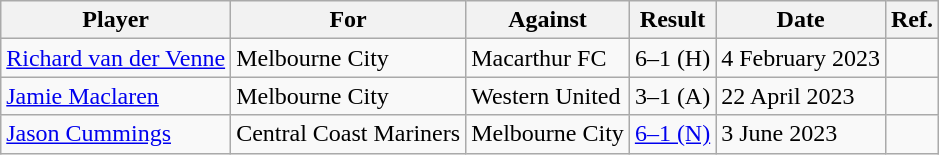<table class="wikitable">
<tr>
<th>Player</th>
<th>For</th>
<th>Against</th>
<th>Result</th>
<th>Date</th>
<th>Ref.</th>
</tr>
<tr>
<td> <a href='#'>Richard van der Venne</a></td>
<td>Melbourne City</td>
<td>Macarthur FC</td>
<td>6–1 (H)</td>
<td>4 February 2023</td>
<td></td>
</tr>
<tr>
<td> <a href='#'>Jamie Maclaren</a></td>
<td>Melbourne City</td>
<td>Western United</td>
<td>3–1 (A)</td>
<td>22 April 2023</td>
<td></td>
</tr>
<tr>
<td> <a href='#'>Jason Cummings</a></td>
<td>Central Coast Mariners</td>
<td>Melbourne City</td>
<td><a href='#'>6–1 (N)</a></td>
<td>3 June 2023</td>
<td></td>
</tr>
</table>
